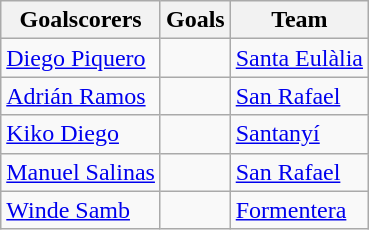<table class="wikitable">
<tr>
<th>Goalscorers</th>
<th>Goals</th>
<th>Team</th>
</tr>
<tr>
<td> <a href='#'>Diego Piquero</a></td>
<td></td>
<td><a href='#'>Santa Eulàlia</a></td>
</tr>
<tr>
<td> <a href='#'>Adrián Ramos</a></td>
<td></td>
<td><a href='#'>San Rafael</a></td>
</tr>
<tr>
<td> <a href='#'>Kiko Diego</a></td>
<td></td>
<td><a href='#'>Santanyí</a></td>
</tr>
<tr>
<td> <a href='#'>Manuel Salinas</a></td>
<td></td>
<td><a href='#'>San Rafael</a></td>
</tr>
<tr>
<td> <a href='#'>Winde Samb</a></td>
<td></td>
<td><a href='#'>Formentera</a></td>
</tr>
</table>
